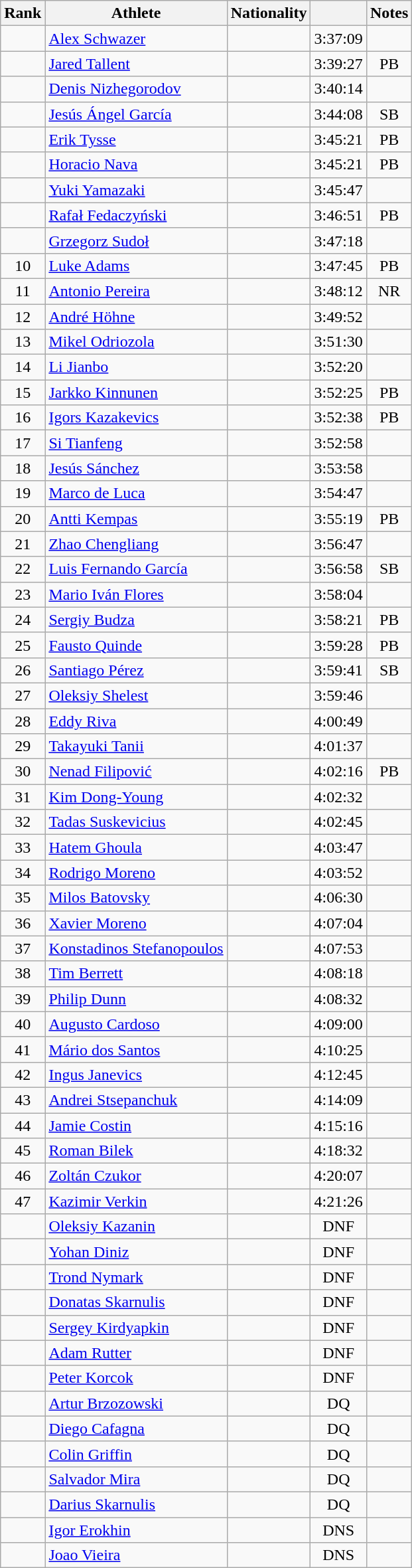<table class="wikitable sortable" style="text-align:center">
<tr>
<th>Rank</th>
<th>Athlete</th>
<th>Nationality</th>
<th Time></th>
<th>Notes</th>
</tr>
<tr>
<td></td>
<td align=left><a href='#'>Alex Schwazer</a></td>
<td align=left></td>
<td>3:37:09</td>
<td></td>
</tr>
<tr>
<td></td>
<td align=left><a href='#'>Jared Tallent</a></td>
<td align=left></td>
<td>3:39:27</td>
<td>PB</td>
</tr>
<tr>
<td></td>
<td align=left><a href='#'>Denis Nizhegorodov</a></td>
<td align=left></td>
<td>3:40:14</td>
<td></td>
</tr>
<tr>
<td></td>
<td align=left><a href='#'>Jesús Ángel García</a></td>
<td align=left></td>
<td>3:44:08</td>
<td>SB</td>
</tr>
<tr>
<td></td>
<td align=left><a href='#'>Erik Tysse</a></td>
<td align=left></td>
<td>3:45:21</td>
<td>PB</td>
</tr>
<tr>
<td></td>
<td align=left><a href='#'>Horacio Nava</a></td>
<td align=left></td>
<td>3:45:21</td>
<td>PB</td>
</tr>
<tr>
<td></td>
<td align=left><a href='#'>Yuki Yamazaki</a></td>
<td align=left></td>
<td>3:45:47</td>
<td></td>
</tr>
<tr>
<td></td>
<td align=left><a href='#'>Rafał Fedaczyński</a></td>
<td align=left></td>
<td>3:46:51</td>
<td>PB</td>
</tr>
<tr>
<td></td>
<td align=left><a href='#'>Grzegorz Sudoł</a></td>
<td align=left></td>
<td>3:47:18</td>
<td></td>
</tr>
<tr>
<td>10</td>
<td align=left><a href='#'>Luke Adams</a></td>
<td align=left></td>
<td>3:47:45</td>
<td>PB</td>
</tr>
<tr>
<td>11</td>
<td align=left><a href='#'>Antonio Pereira</a></td>
<td align=left></td>
<td>3:48:12</td>
<td>NR</td>
</tr>
<tr>
<td>12</td>
<td align=left><a href='#'>André Höhne</a></td>
<td align=left></td>
<td>3:49:52</td>
<td></td>
</tr>
<tr>
<td>13</td>
<td align=left><a href='#'>Mikel Odriozola</a></td>
<td align=left></td>
<td>3:51:30</td>
<td></td>
</tr>
<tr>
<td>14</td>
<td align=left><a href='#'>Li Jianbo</a></td>
<td align=left></td>
<td>3:52:20</td>
<td></td>
</tr>
<tr>
<td>15</td>
<td align=left><a href='#'>Jarkko Kinnunen</a></td>
<td align=left></td>
<td>3:52:25</td>
<td>PB</td>
</tr>
<tr>
<td>16</td>
<td align=left><a href='#'>Igors Kazakevics</a></td>
<td align=left></td>
<td>3:52:38</td>
<td>PB</td>
</tr>
<tr>
<td>17</td>
<td align=left><a href='#'>Si Tianfeng</a></td>
<td align=left></td>
<td>3:52:58</td>
<td></td>
</tr>
<tr>
<td>18</td>
<td align=left><a href='#'>Jesús Sánchez</a></td>
<td align=left></td>
<td>3:53:58</td>
<td></td>
</tr>
<tr>
<td>19</td>
<td align=left><a href='#'>Marco de Luca</a></td>
<td align=left></td>
<td>3:54:47</td>
<td></td>
</tr>
<tr>
<td>20</td>
<td align=left><a href='#'>Antti Kempas</a></td>
<td align=left></td>
<td>3:55:19</td>
<td>PB</td>
</tr>
<tr>
<td>21</td>
<td align=left><a href='#'>Zhao Chengliang</a></td>
<td align=left></td>
<td>3:56:47</td>
<td></td>
</tr>
<tr>
<td>22</td>
<td align=left><a href='#'>Luis Fernando García</a></td>
<td align=left></td>
<td>3:56:58</td>
<td>SB</td>
</tr>
<tr>
<td>23</td>
<td align=left><a href='#'>Mario Iván Flores</a></td>
<td align=left></td>
<td>3:58:04</td>
<td></td>
</tr>
<tr>
<td>24</td>
<td align=left><a href='#'>Sergiy Budza</a></td>
<td align=left></td>
<td>3:58:21</td>
<td>PB</td>
</tr>
<tr>
<td>25</td>
<td align=left><a href='#'>Fausto Quinde</a></td>
<td align=left></td>
<td>3:59:28</td>
<td>PB</td>
</tr>
<tr>
<td>26</td>
<td align=left><a href='#'>Santiago Pérez</a></td>
<td align=left></td>
<td>3:59:41</td>
<td>SB</td>
</tr>
<tr>
<td>27</td>
<td align=left><a href='#'>Oleksiy Shelest</a></td>
<td align=left></td>
<td>3:59:46</td>
<td></td>
</tr>
<tr>
<td>28</td>
<td align=left><a href='#'>Eddy Riva</a></td>
<td align=left></td>
<td>4:00:49</td>
<td></td>
</tr>
<tr>
<td>29</td>
<td align=left><a href='#'>Takayuki Tanii</a></td>
<td align=left></td>
<td>4:01:37</td>
<td></td>
</tr>
<tr>
<td>30</td>
<td align=left><a href='#'>Nenad Filipović</a></td>
<td align=left></td>
<td>4:02:16</td>
<td>PB</td>
</tr>
<tr>
<td>31</td>
<td align=left><a href='#'>Kim Dong-Young</a></td>
<td align=left></td>
<td>4:02:32</td>
<td></td>
</tr>
<tr>
<td>32</td>
<td align=left><a href='#'>Tadas Suskevicius</a></td>
<td align=left></td>
<td>4:02:45</td>
<td></td>
</tr>
<tr>
<td>33</td>
<td align=left><a href='#'>Hatem Ghoula</a></td>
<td align=left></td>
<td>4:03:47</td>
<td></td>
</tr>
<tr>
<td>34</td>
<td align=left><a href='#'>Rodrigo Moreno</a></td>
<td align=left></td>
<td>4:03:52</td>
<td></td>
</tr>
<tr>
<td>35</td>
<td align=left><a href='#'>Milos Batovsky</a></td>
<td align=left></td>
<td>4:06:30</td>
<td></td>
</tr>
<tr>
<td>36</td>
<td align=left><a href='#'>Xavier Moreno</a></td>
<td align=left></td>
<td>4:07:04</td>
<td></td>
</tr>
<tr>
<td>37</td>
<td align=left><a href='#'>Konstadinos Stefanopoulos</a></td>
<td align=left></td>
<td>4:07:53</td>
<td></td>
</tr>
<tr>
<td>38</td>
<td align=left><a href='#'>Tim Berrett</a></td>
<td align=left></td>
<td>4:08:18</td>
<td></td>
</tr>
<tr>
<td>39</td>
<td align=left><a href='#'>Philip Dunn</a></td>
<td align=left></td>
<td>4:08:32</td>
<td></td>
</tr>
<tr>
<td>40</td>
<td align=left><a href='#'>Augusto Cardoso</a></td>
<td align=left></td>
<td>4:09:00</td>
<td></td>
</tr>
<tr>
<td>41</td>
<td align=left><a href='#'>Mário dos Santos</a></td>
<td align=left></td>
<td>4:10:25</td>
<td></td>
</tr>
<tr>
<td>42</td>
<td align=left><a href='#'>Ingus Janevics</a></td>
<td align=left></td>
<td>4:12:45</td>
<td></td>
</tr>
<tr>
<td>43</td>
<td align=left><a href='#'>Andrei Stsepanchuk</a></td>
<td align=left></td>
<td>4:14:09</td>
<td></td>
</tr>
<tr>
<td>44</td>
<td align=left><a href='#'>Jamie Costin</a></td>
<td align=left></td>
<td>4:15:16</td>
<td></td>
</tr>
<tr>
<td>45</td>
<td align=left><a href='#'>Roman Bilek</a></td>
<td align=left></td>
<td>4:18:32</td>
<td></td>
</tr>
<tr>
<td>46</td>
<td align=left><a href='#'>Zoltán Czukor</a></td>
<td align=left></td>
<td>4:20:07</td>
<td></td>
</tr>
<tr>
<td>47</td>
<td align=left><a href='#'>Kazimir Verkin</a></td>
<td align=left></td>
<td>4:21:26</td>
<td></td>
</tr>
<tr>
<td></td>
<td align=left><a href='#'>Oleksiy Kazanin</a></td>
<td align=left></td>
<td>DNF</td>
<td></td>
</tr>
<tr>
<td></td>
<td align=left><a href='#'>Yohan Diniz</a></td>
<td align=left></td>
<td>DNF</td>
<td></td>
</tr>
<tr>
<td></td>
<td align=left><a href='#'>Trond Nymark</a></td>
<td align=left></td>
<td>DNF</td>
<td></td>
</tr>
<tr>
<td></td>
<td align=left><a href='#'>Donatas Skarnulis</a></td>
<td align=left></td>
<td>DNF</td>
<td></td>
</tr>
<tr>
<td></td>
<td align=left><a href='#'>Sergey Kirdyapkin</a></td>
<td align=left></td>
<td>DNF</td>
<td></td>
</tr>
<tr>
<td></td>
<td align=left><a href='#'>Adam Rutter</a></td>
<td align=left></td>
<td>DNF</td>
<td></td>
</tr>
<tr>
<td></td>
<td align=left><a href='#'>Peter Korcok</a></td>
<td align=left></td>
<td>DNF</td>
<td></td>
</tr>
<tr>
<td></td>
<td align=left><a href='#'>Artur Brzozowski</a></td>
<td align=left></td>
<td>DQ</td>
<td></td>
</tr>
<tr>
<td></td>
<td align=left><a href='#'>Diego Cafagna</a></td>
<td align=left></td>
<td>DQ</td>
<td></td>
</tr>
<tr>
<td></td>
<td align=left><a href='#'>Colin Griffin</a></td>
<td align=left></td>
<td>DQ</td>
<td></td>
</tr>
<tr>
<td></td>
<td align=left><a href='#'>Salvador Mira</a></td>
<td align=left></td>
<td>DQ</td>
<td></td>
</tr>
<tr>
<td></td>
<td align=left><a href='#'>Darius Skarnulis</a></td>
<td align=left></td>
<td>DQ</td>
<td></td>
</tr>
<tr>
<td></td>
<td align=left><a href='#'>Igor Erokhin</a></td>
<td align=left></td>
<td>DNS</td>
<td></td>
</tr>
<tr>
<td></td>
<td align=left><a href='#'>Joao Vieira</a></td>
<td align=left></td>
<td>DNS</td>
<td></td>
</tr>
</table>
